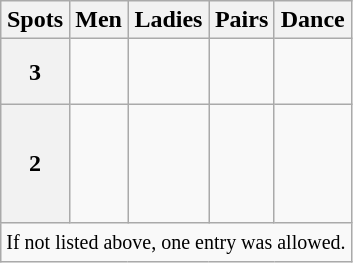<table class="wikitable">
<tr>
<th>Spots</th>
<th>Men</th>
<th>Ladies</th>
<th>Pairs</th>
<th>Dance</th>
</tr>
<tr>
<th>3</th>
<td valign=top> <br>  <br> </td>
<td valign=top> <br>  <br> </td>
<td valign=top> <br> </td>
<td valign=top> <br>  <br> </td>
</tr>
<tr>
<th>2</th>
<td valign=top> <br>  <br>  <br>  <br> </td>
<td valign=top> <br>  <br> </td>
<td valign=top> <br>  <br>  <br>  <br> </td>
<td valign=top> <br> </td>
</tr>
<tr>
<td colspan=5 align=center><small>If not listed above, one entry was allowed.</small></td>
</tr>
</table>
